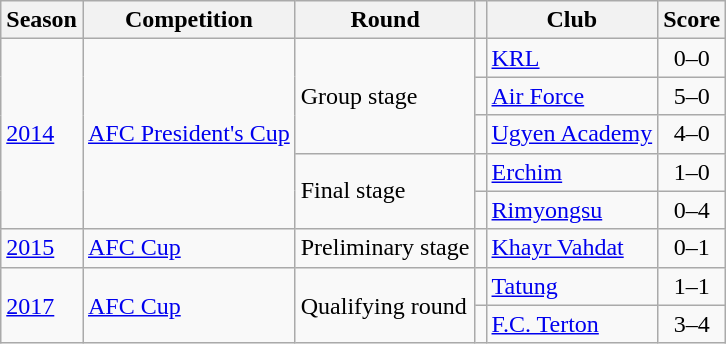<table class="wikitable">
<tr>
<th>Season</th>
<th>Competition</th>
<th>Round</th>
<th></th>
<th>Club</th>
<th>Score</th>
</tr>
<tr>
<td rowspan="5"><a href='#'>2014</a></td>
<td rowspan="5"><a href='#'>AFC President's Cup</a></td>
<td rowspan="3">Group stage</td>
<td></td>
<td><a href='#'>KRL</a></td>
<td align=center>0–0</td>
</tr>
<tr>
<td></td>
<td><a href='#'>Air Force</a></td>
<td align=center>5–0</td>
</tr>
<tr>
<td></td>
<td><a href='#'>Ugyen Academy</a></td>
<td align=center>4–0</td>
</tr>
<tr>
<td rowspan="2">Final stage</td>
<td></td>
<td><a href='#'>Erchim</a></td>
<td align=center>1–0</td>
</tr>
<tr>
<td></td>
<td><a href='#'>Rimyongsu</a></td>
<td align=center>0–4</td>
</tr>
<tr>
<td rowspan="1"><a href='#'>2015</a></td>
<td rowspan="1"><a href='#'>AFC Cup</a></td>
<td rowspan="1">Preliminary stage</td>
<td></td>
<td><a href='#'>Khayr Vahdat</a></td>
<td align=center>0–1</td>
</tr>
<tr>
<td rowspan="2"><a href='#'>2017</a></td>
<td rowspan="2"><a href='#'>AFC Cup</a></td>
<td rowspan="2">Qualifying round</td>
<td></td>
<td><a href='#'>Tatung</a></td>
<td align=center>1–1</td>
</tr>
<tr>
<td></td>
<td><a href='#'>F.C. Terton</a></td>
<td align=center>3–4</td>
</tr>
</table>
